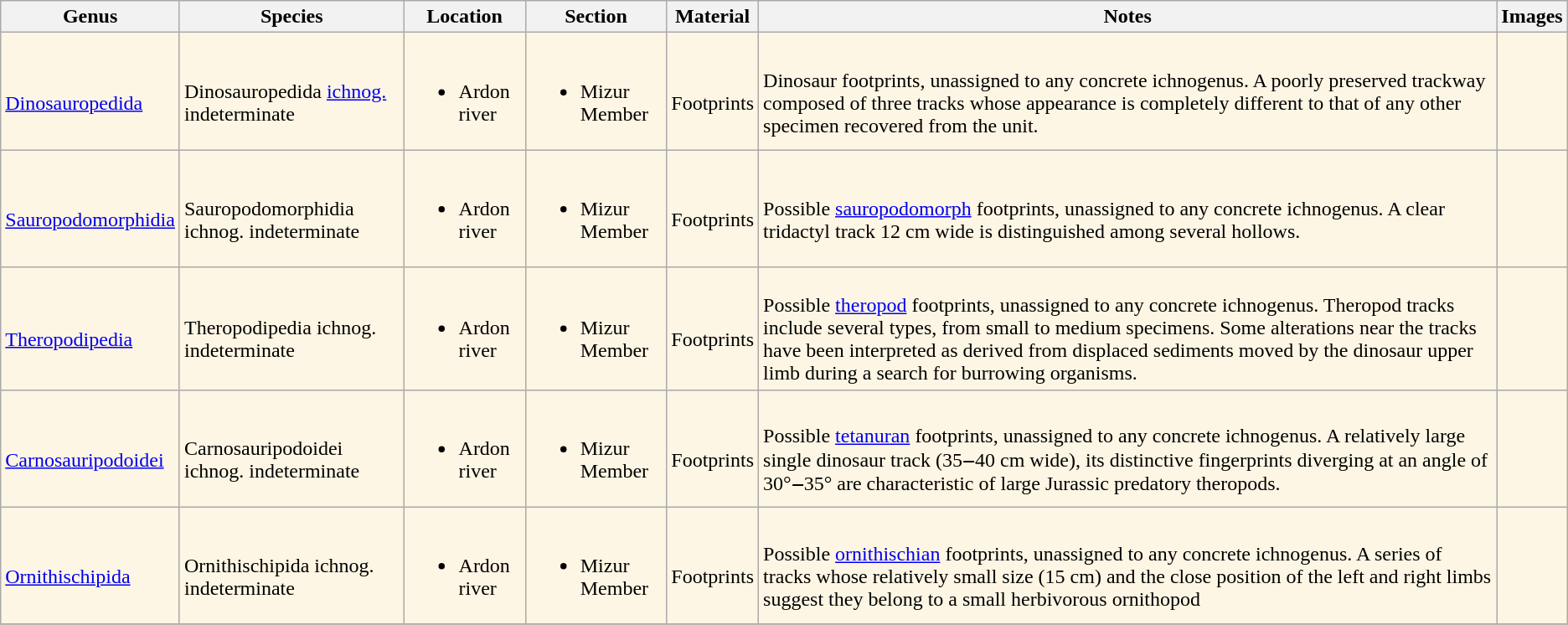<table class="wikitable" align="center">
<tr>
<th>Genus</th>
<th>Species</th>
<th>Location</th>
<th>Section</th>
<th>Material</th>
<th>Notes</th>
<th>Images</th>
</tr>
<tr>
<td style="background:#FEF6E4;"><br><a href='#'>Dinosauropedida</a></td>
<td style="background:#FEF6E4;"><br>Dinosauropedida  <a href='#'>ichnog.</a> indeterminate</td>
<td style="background:#FEF6E4;"><br><ul><li>Ardon river</li></ul></td>
<td style="background:#FEF6E4;"><br><ul><li>Mizur Member</li></ul></td>
<td style="background:#FEF6E4;"><br>Footprints</td>
<td style="background:#FEF6E4;"><br>Dinosaur footprints, unassigned to any concrete ichnogenus.  A poorly preserved trackway composed of three tracks whose appearance is completely different to that of any other specimen recovered from the unit.</td>
<td style="background:#FEF6E4;"></td>
</tr>
<tr>
<td style="background:#FEF6E4;"><br><a href='#'>Sauropodomorphidia</a></td>
<td style="background:#FEF6E4;"><br>Sauropodomorphidia ichnog. indeterminate</td>
<td style="background:#FEF6E4;"><br><ul><li>Ardon river</li></ul></td>
<td style="background:#FEF6E4;"><br><ul><li>Mizur Member</li></ul></td>
<td style="background:#FEF6E4;"><br>Footprints</td>
<td style="background:#FEF6E4;"><br>Possible <a href='#'>sauropodomorph</a> footprints, unassigned to any concrete ichnogenus. A clear tridactyl track 12 cm wide is distinguished among several hollows.</td>
<td style="background:#FEF6E4;"><br></td>
</tr>
<tr>
<td style="background:#FEF6E4;"><br><a href='#'>Theropodipedia</a></td>
<td style="background:#FEF6E4;"><br>Theropodipedia ichnog. indeterminate</td>
<td style="background:#FEF6E4;"><br><ul><li>Ardon river</li></ul></td>
<td style="background:#FEF6E4;"><br><ul><li>Mizur Member</li></ul></td>
<td style="background:#FEF6E4;"><br>Footprints</td>
<td style="background:#FEF6E4;"><br>Possible <a href='#'>theropod</a> footprints, unassigned to any concrete ichnogenus. Theropod tracks include several types, from small to medium specimens. Some alterations near the tracks have been interpreted as derived from displaced sediments moved by the dinosaur upper limb during a search for burrowing organisms.</td>
<td style="background:#FEF6E4;"><br></td>
</tr>
<tr>
<td style="background:#FEF6E4;"><br><a href='#'>Carnosauripodoidei</a></td>
<td style="background:#FEF6E4;"><br>Carnosauripodoidei ichnog. indeterminate</td>
<td style="background:#FEF6E4;"><br><ul><li>Ardon river</li></ul></td>
<td style="background:#FEF6E4;"><br><ul><li>Mizur Member</li></ul></td>
<td style="background:#FEF6E4;"><br>Footprints</td>
<td style="background:#FEF6E4;"><br>Possible <a href='#'>tetanuran</a> footprints, unassigned to any concrete ichnogenus. A relatively large single dinosaur track (35‒40 cm wide), its distinctive fingerprints diverging at an angle of 30°‒35° are characteristic of large Jurassic predatory theropods.</td>
<td style="background:#FEF6E4;"><br></td>
</tr>
<tr>
<td style="background:#FEF6E4;"><br><a href='#'>Ornithischipida</a></td>
<td style="background:#FEF6E4;"><br>Ornithischipida ichnog. indeterminate</td>
<td style="background:#FEF6E4;"><br><ul><li>Ardon river</li></ul></td>
<td style="background:#FEF6E4;"><br><ul><li>Mizur Member</li></ul></td>
<td style="background:#FEF6E4;"><br>Footprints</td>
<td style="background:#FEF6E4;"><br>Possible <a href='#'>ornithischian</a> footprints, unassigned to any concrete ichnogenus. A series of tracks whose relatively small size (15 cm) and the close position of the left and right limbs suggest they belong to a small herbivorous ornithopod</td>
<td style="background:#FEF6E4;"><br></td>
</tr>
<tr>
</tr>
</table>
